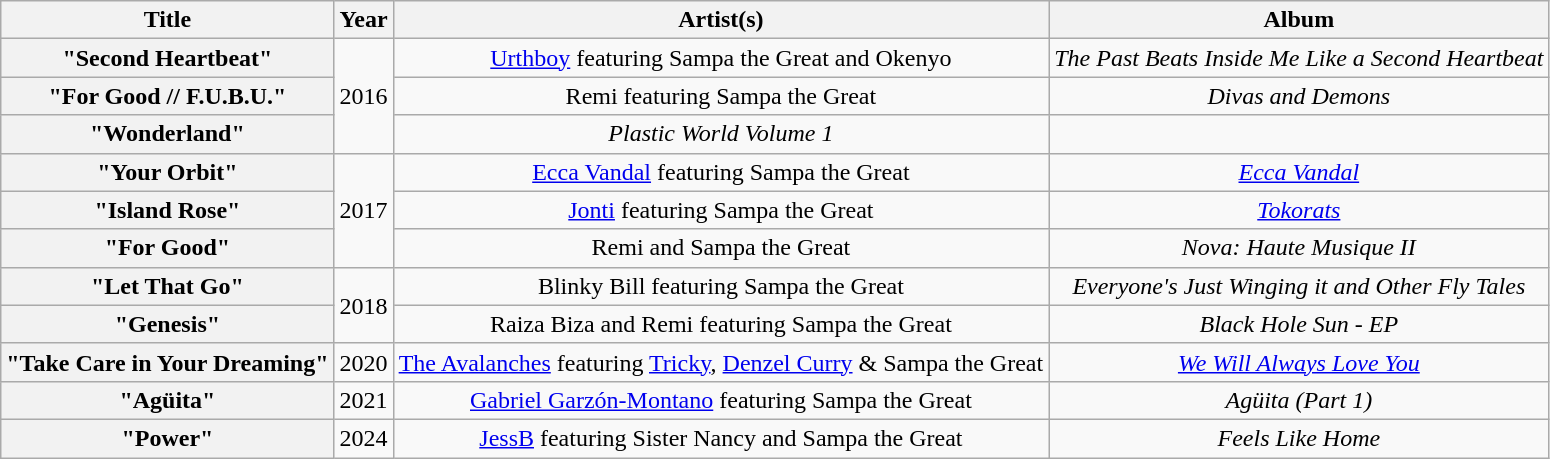<table class="wikitable plainrowheaders" style="text-align:center;">
<tr>
<th>Title</th>
<th>Year</th>
<th>Artist(s)</th>
<th>Album</th>
</tr>
<tr>
<th scope="row">"Second Heartbeat"</th>
<td rowspan="3">2016</td>
<td><a href='#'>Urthboy</a> featuring Sampa the Great and Okenyo</td>
<td><em>The Past Beats Inside Me Like a Second Heartbeat</em></td>
</tr>
<tr>
<th scope="row">"For Good // F.U.B.U."</th>
<td>Remi featuring Sampa the Great</td>
<td><em>Divas and Demons</em></td>
</tr>
<tr>
<th scope="row">"Wonderland"</th>
<td><em>Plastic World Volume 1</em></td>
</tr>
<tr>
<th scope="row">"Your Orbit"</th>
<td rowspan="3">2017</td>
<td><a href='#'>Ecca Vandal</a> featuring Sampa the Great</td>
<td><em><a href='#'>Ecca Vandal</a></em></td>
</tr>
<tr>
<th scope="row">"Island Rose"</th>
<td><a href='#'>Jonti</a> featuring Sampa the Great</td>
<td><em><a href='#'>Tokorats</a></em></td>
</tr>
<tr>
<th scope="row">"For Good"</th>
<td>Remi and Sampa the Great</td>
<td><em>Nova: Haute Musique II</em></td>
</tr>
<tr>
<th scope="row">"Let That Go"</th>
<td rowspan="2">2018</td>
<td>Blinky Bill featuring Sampa the Great</td>
<td><em>Everyone's Just Winging it and Other Fly Tales</em></td>
</tr>
<tr>
<th scope="row">"Genesis"</th>
<td>Raiza Biza and Remi featuring Sampa the Great</td>
<td><em>Black Hole Sun - EP</em></td>
</tr>
<tr>
<th scope="row">"Take Care in Your Dreaming"</th>
<td>2020</td>
<td><a href='#'>The Avalanches</a> featuring <a href='#'>Tricky</a>, <a href='#'>Denzel Curry</a> & Sampa the Great</td>
<td><em><a href='#'>We Will Always Love You</a></em></td>
</tr>
<tr>
<th scope="row">"Agüita"</th>
<td>2021</td>
<td><a href='#'>Gabriel Garzón-Montano</a> featuring Sampa the Great</td>
<td><em>Agüita (Part 1)</em></td>
</tr>
<tr>
<th scope="row">"Power"</th>
<td>2024</td>
<td><a href='#'>JessB</a> featuring Sister Nancy and Sampa the Great</td>
<td><em>Feels Like Home</em></td>
</tr>
</table>
